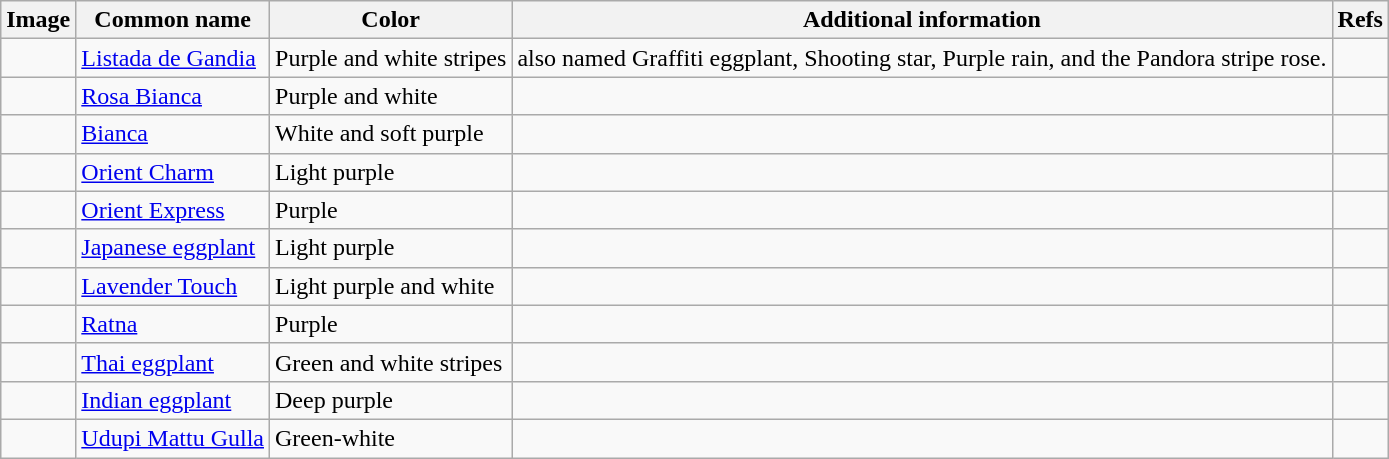<table class="wikitable sortable">
<tr>
<th class="unsortable">Image</th>
<th>Common name</th>
<th>Color</th>
<th class="unsortable">Additional information</th>
<th class="unsortable">Refs</th>
</tr>
<tr>
<td></td>
<td><a href='#'>Listada de Gandia</a></td>
<td>Purple and white stripes</td>
<td>also named Graffiti eggplant, Shooting star, Purple rain, and the Pandora stripe rose.</td>
<td></td>
</tr>
<tr>
<td></td>
<td><a href='#'>Rosa Bianca</a></td>
<td>Purple and white</td>
<td></td>
<td></td>
</tr>
<tr>
<td></td>
<td><a href='#'>Bianca</a></td>
<td>White and soft purple</td>
<td></td>
<td></td>
</tr>
<tr>
<td></td>
<td><a href='#'>Orient Charm</a></td>
<td>Light purple</td>
<td></td>
<td></td>
</tr>
<tr>
<td></td>
<td><a href='#'>Orient Express</a></td>
<td>Purple</td>
<td></td>
<td></td>
</tr>
<tr>
<td></td>
<td><a href='#'>Japanese eggplant</a></td>
<td>Light purple</td>
<td></td>
<td></td>
</tr>
<tr>
<td></td>
<td><a href='#'>Lavender Touch</a></td>
<td>Light purple and white</td>
<td></td>
<td></td>
</tr>
<tr>
<td></td>
<td><a href='#'>Ratna</a></td>
<td>Purple</td>
<td></td>
<td></td>
</tr>
<tr>
<td></td>
<td><a href='#'>Thai eggplant</a></td>
<td>Green and white stripes</td>
<td></td>
<td></td>
</tr>
<tr>
<td></td>
<td><a href='#'>Indian eggplant</a></td>
<td>Deep purple</td>
<td></td>
<td></td>
</tr>
<tr>
<td></td>
<td><a href='#'>Udupi Mattu Gulla</a></td>
<td>Green-white</td>
<td></td>
<td></td>
</tr>
</table>
